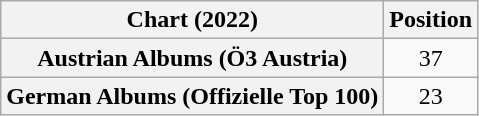<table class="wikitable sortable plainrowheaders" style="text-align:center">
<tr>
<th scope="col">Chart (2022)</th>
<th scope="col">Position</th>
</tr>
<tr>
<th scope="row">Austrian Albums (Ö3 Austria)</th>
<td>37</td>
</tr>
<tr>
<th scope="row">German Albums (Offizielle Top 100)</th>
<td>23</td>
</tr>
</table>
